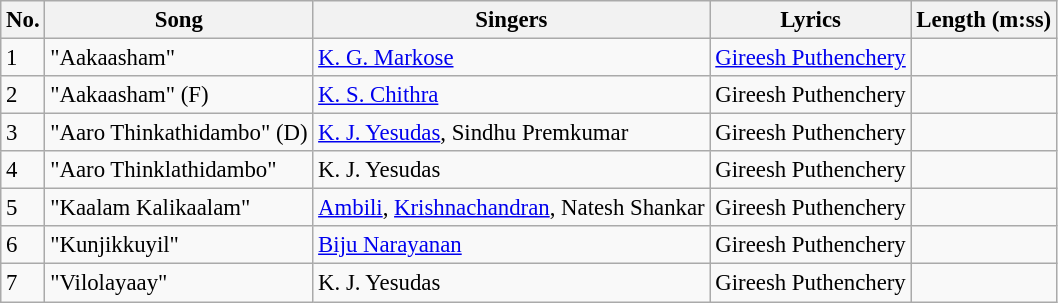<table class="wikitable" style="font-size:95%;">
<tr>
<th>No.</th>
<th>Song</th>
<th>Singers</th>
<th>Lyrics</th>
<th>Length (m:ss)</th>
</tr>
<tr>
<td>1</td>
<td>"Aakaasham"</td>
<td><a href='#'>K. G. Markose</a></td>
<td><a href='#'>Gireesh Puthenchery</a></td>
<td></td>
</tr>
<tr>
<td>2</td>
<td>"Aakaasham" (F)</td>
<td><a href='#'>K. S. Chithra</a></td>
<td>Gireesh Puthenchery</td>
<td></td>
</tr>
<tr>
<td>3</td>
<td>"Aaro Thinkathidambo" (D)</td>
<td><a href='#'>K. J. Yesudas</a>, Sindhu Premkumar</td>
<td>Gireesh Puthenchery</td>
<td></td>
</tr>
<tr>
<td>4</td>
<td>"Aaro Thinklathidambo"</td>
<td>K. J. Yesudas</td>
<td>Gireesh Puthenchery</td>
<td></td>
</tr>
<tr>
<td>5</td>
<td>"Kaalam Kalikaalam"</td>
<td><a href='#'>Ambili</a>, <a href='#'>Krishnachandran</a>, Natesh Shankar</td>
<td>Gireesh Puthenchery</td>
<td></td>
</tr>
<tr>
<td>6</td>
<td>"Kunjikkuyil"</td>
<td><a href='#'>Biju Narayanan</a></td>
<td>Gireesh Puthenchery</td>
<td></td>
</tr>
<tr>
<td>7</td>
<td>"Vilolayaay"</td>
<td>K. J. Yesudas</td>
<td>Gireesh Puthenchery</td>
<td></td>
</tr>
</table>
